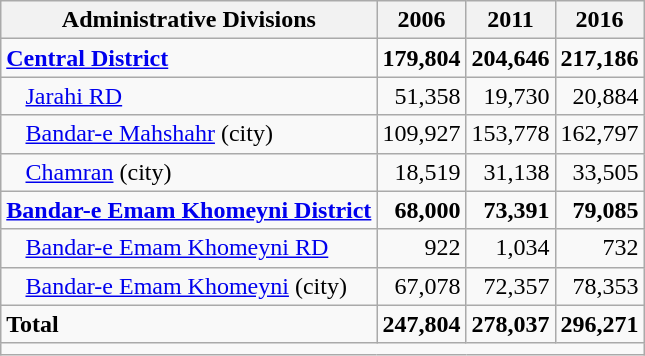<table class="wikitable">
<tr>
<th>Administrative Divisions</th>
<th>2006</th>
<th>2011</th>
<th>2016</th>
</tr>
<tr>
<td><strong><a href='#'>Central District</a></strong></td>
<td style="text-align: right;"><strong>179,804</strong></td>
<td style="text-align: right;"><strong>204,646</strong></td>
<td style="text-align: right;"><strong>217,186</strong></td>
</tr>
<tr>
<td style="padding-left: 1em;"><a href='#'>Jarahi RD</a></td>
<td style="text-align: right;">51,358</td>
<td style="text-align: right;">19,730</td>
<td style="text-align: right;">20,884</td>
</tr>
<tr>
<td style="padding-left: 1em;"><a href='#'>Bandar-e Mahshahr</a> (city)</td>
<td style="text-align: right;">109,927</td>
<td style="text-align: right;">153,778</td>
<td style="text-align: right;">162,797</td>
</tr>
<tr>
<td style="padding-left: 1em;"><a href='#'>Chamran</a> (city)</td>
<td style="text-align: right;">18,519</td>
<td style="text-align: right;">31,138</td>
<td style="text-align: right;">33,505</td>
</tr>
<tr>
<td><strong><a href='#'>Bandar-e Emam Khomeyni District</a></strong></td>
<td style="text-align: right;"><strong>68,000</strong></td>
<td style="text-align: right;"><strong>73,391</strong></td>
<td style="text-align: right;"><strong>79,085</strong></td>
</tr>
<tr>
<td style="padding-left: 1em;"><a href='#'>Bandar-e Emam Khomeyni RD</a></td>
<td style="text-align: right;">922</td>
<td style="text-align: right;">1,034</td>
<td style="text-align: right;">732</td>
</tr>
<tr>
<td style="padding-left: 1em;"><a href='#'>Bandar-e Emam Khomeyni</a> (city)</td>
<td style="text-align: right;">67,078</td>
<td style="text-align: right;">72,357</td>
<td style="text-align: right;">78,353</td>
</tr>
<tr>
<td><strong>Total</strong></td>
<td style="text-align: right;"><strong>247,804</strong></td>
<td style="text-align: right;"><strong>278,037</strong></td>
<td style="text-align: right;"><strong>296,271</strong></td>
</tr>
<tr>
<td colspan=4></td>
</tr>
</table>
